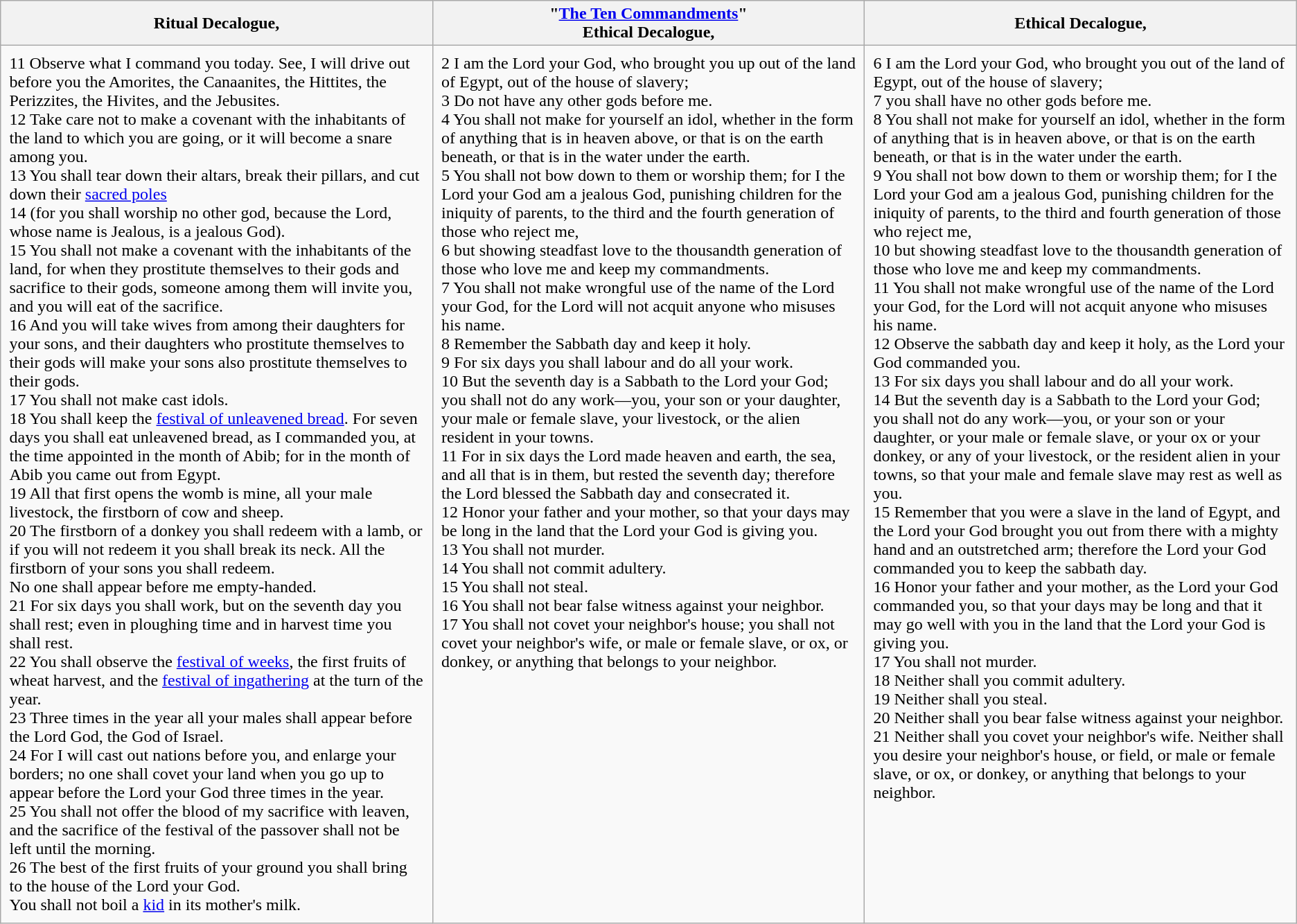<table class="wikitable">
<tr>
<th>Ritual Decalogue, </th>
<th>"<a href='#'>The Ten Commandments</a>"<br>Ethical Decalogue, </th>
<th>Ethical Decalogue, </th>
</tr>
<tr>
<td style="padding:0.5em; vertical-align:top; width:33%;">11 Observe what I command you today. See, I will drive out before you the Amorites, the Canaanites, the Hittites, the Perizzites, the Hivites, and the Jebusites.<br>12 Take care not to make a covenant with the inhabitants of the land to which you are going, or it will become a snare among you.<br>13 You shall tear down their altars, break their pillars, and cut down their <a href='#'>sacred poles</a><br>14 (for you shall worship no other god, because the Lord, whose name is Jealous, is a jealous God).<br>15 You shall not make a covenant with the inhabitants of the land, for when they prostitute themselves to their gods and sacrifice to their gods, someone among them will invite you, and you will eat of the sacrifice.<br>16 And you will take wives from among their daughters for your sons, and their daughters who prostitute themselves to their gods will make your sons also prostitute themselves to their gods.<br>17 You shall not make cast idols.<br>18 You shall keep the <a href='#'>festival of unleavened bread</a>. For seven days you shall eat unleavened bread, as I commanded you, at the time appointed in the month of Abib; for in the month of Abib you came out from Egypt.<br>19 All that first opens the womb is mine, all your male livestock, the firstborn of cow and sheep.<br>20 The firstborn of a donkey you shall redeem with a lamb, or if you will not redeem it you shall break its neck. All the firstborn of your sons you shall redeem.<br>No one shall appear before me empty-handed.<br>21 For six days you shall work, but on the seventh day you shall rest; even in ploughing time and in harvest time you shall rest.<br>22 You shall observe the <a href='#'>festival of weeks</a>, the first fruits of wheat harvest, and the <a href='#'>festival of ingathering</a> at the turn of the year.<br>23 Three times in the year all your males shall appear before the Lord God, the God of Israel.<br>24 For I will cast out nations before you, and enlarge your borders; no one shall covet your land when you go up to appear before the Lord your God three times in the year.<br>25 You shall not offer the blood of my sacrifice with leaven, and the sacrifice of the festival of the passover shall not be left until the morning.<br>26 The best of the first fruits of your ground you shall bring to the house of the Lord your God.<br>You shall not boil a <a href='#'>kid</a> in its mother's milk.</td>
<td style="padding:0.5em; vertical-align:top; width:33%;">2 I am the Lord your God, who brought you up out of the land of Egypt, out of the house of slavery;<br>3 Do not have any other gods before me.<br>4 You shall not make for yourself an idol, whether in the form of anything that is in heaven above, or that is on the earth beneath, or that is in the water under the earth.<br>5 You shall not bow down to them or worship them; for I the Lord your God am a jealous God, punishing children for the iniquity of parents, to the third and the fourth generation of those who reject me,<br>6 but showing steadfast love to the thousandth generation of those who love me and keep my commandments.<br>7 You shall not make wrongful use of the name of the Lord your God, for the Lord will not acquit anyone who misuses his name.<br>8 Remember the Sabbath day and keep it holy.<br>9 For six days you shall labour and do all your work.<br>10 But the seventh day is a Sabbath to the Lord your God; you shall not do any work—you, your son or your daughter, your male or female slave, your livestock, or the alien resident in your towns.<br>11 For in six days the Lord made heaven and earth, the sea, and all that is in them, but rested the seventh day; therefore the Lord blessed the Sabbath day and consecrated it.<br>12 Honor your father and your mother, so that your days may be long in the land that the Lord your God is giving you.<br>13 You shall not murder.<br>14 You shall not commit adultery.<br>15 You shall not steal.<br>16 You shall not bear false witness against your neighbor.<br>17 You shall not covet your neighbor's house; you shall not covet your neighbor's wife, or male or female slave, or ox, or donkey, or anything that belongs to your neighbor.</td>
<td style="padding:0.5em; vertical-align:top; width:33%;">6 I am the Lord your God, who brought you out of the land of Egypt, out of the house of slavery;<br>7 you shall have no other gods before me.<br>8 You shall not make for yourself an idol, whether in the form of anything that is in heaven above, or that is on the earth beneath, or that is in the water under the earth.<br>9 You shall not bow down to them or worship them; for I the Lord your God am a jealous God, punishing children for the iniquity of parents, to the third and fourth generation of those who reject me,<br>10 but showing steadfast love to the thousandth generation of those who love me and keep my commandments.<br>11 You shall not make wrongful use of the name of the Lord your God, for the Lord will not acquit anyone who misuses his name.<br>12 Observe the sabbath day and keep it holy, as the Lord your God commanded you.<br>13 For six days you shall labour and do all your work.<br>14 But the seventh day is a Sabbath to the Lord your God; you shall not do any work—you, or your son or your daughter, or your male or female slave, or your ox or your donkey, or any of your livestock, or the resident alien in your towns, so that your male and female slave may rest as well as you.<br>15 Remember that you were a slave in the land of Egypt, and the Lord your God brought you out from there with a mighty hand and an outstretched arm; therefore the Lord your God commanded you to keep the sabbath day.<br>16 Honor your father and your mother, as the Lord your God commanded you, so that your days may be long and that it may go well with you in the land that the Lord your God is giving you.<br>17 You shall not murder.<br>18 Neither shall you commit adultery.<br>19 Neither shall you steal.<br>20 Neither shall you bear false witness against your neighbor.<br>21 Neither shall you covet your neighbor's wife. Neither shall you desire your neighbor's house, or field, or male or female slave, or ox, or donkey, or anything that belongs to your neighbor.</td>
</tr>
</table>
